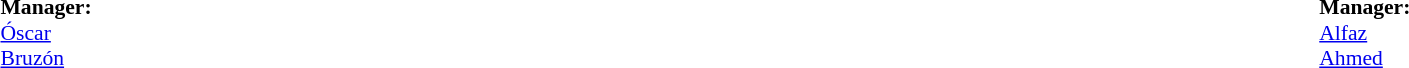<table width="100%">
<tr>
<td valign="top" width="40%"><br><table style="font-size:90%" cellspacing="0" cellpadding="0">
<tr>
<th width=25></th>
<th width=25></th>
</tr>
<tr>
<td colspan=3><strong>Manager:</strong></td>
</tr>
<tr>
<td colspan=3> <a href='#'>Óscar Bruzón</a></td>
</tr>
</table>
</td>
<td valign="top" width="50%"><br><table style="font-size:90%; margin:auto" cellspacing="0" cellpadding="0">
<tr>
<th width=25></th>
<th width=25></th>
</tr>
<tr>
<td colspan=3><strong>Manager:</strong></td>
</tr>
<tr>
<td colspan=3> <a href='#'>Alfaz Ahmed</a></td>
</tr>
</table>
</td>
</tr>
</table>
